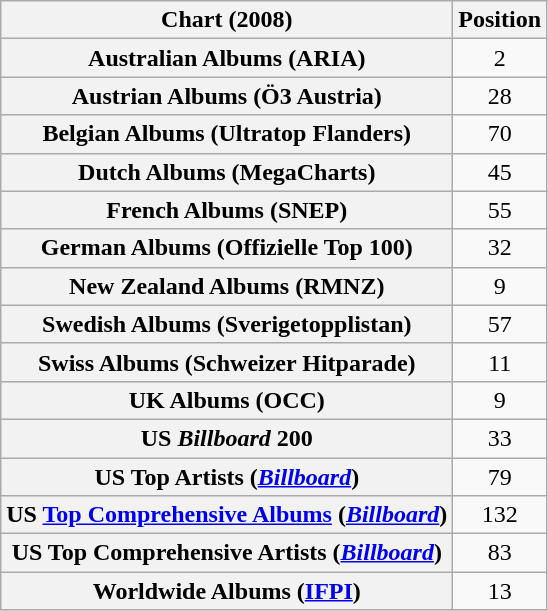<table class="wikitable sortable plainrowheaders" style="text-align:center;">
<tr>
<th scope="col">Chart (2008)</th>
<th scope="col">Position</th>
</tr>
<tr>
<th scope="row">Australian Albums (ARIA)</th>
<td>2</td>
</tr>
<tr>
<th scope="row">Austrian Albums (Ö3 Austria)</th>
<td>28</td>
</tr>
<tr>
<th scope="row">Belgian Albums (Ultratop Flanders)</th>
<td>70</td>
</tr>
<tr>
<th scope="row">Dutch Albums (MegaCharts)</th>
<td>45</td>
</tr>
<tr>
<th scope="row">French Albums (SNEP)</th>
<td>55</td>
</tr>
<tr>
<th scope="row">German Albums (Offizielle Top 100)</th>
<td>32</td>
</tr>
<tr>
<th scope="row">New Zealand Albums (RMNZ)</th>
<td>9</td>
</tr>
<tr>
<th scope="row">Swedish Albums (Sverigetopplistan)</th>
<td>57</td>
</tr>
<tr>
<th scope="row">Swiss Albums (Schweizer Hitparade)</th>
<td>11</td>
</tr>
<tr>
<th scope="row">UK Albums (OCC)</th>
<td>9</td>
</tr>
<tr>
<th scope="row">US <em>Billboard</em> 200</th>
<td>33</td>
</tr>
<tr>
<th scope="row">US Top Artists (<em><a href='#'>Billboard</a></em>)</th>
<td>79</td>
</tr>
<tr>
<th scope="row">US <a href='#'>Top Comprehensive Albums</a> (<em><a href='#'>Billboard</a></em>)</th>
<td>132</td>
</tr>
<tr>
<th scope="row">US Top Comprehensive Artists (<em><a href='#'>Billboard</a></em>)</th>
<td>83</td>
</tr>
<tr>
<th scope="row">Worldwide Albums (<a href='#'>IFPI</a>)</th>
<td>13</td>
</tr>
</table>
